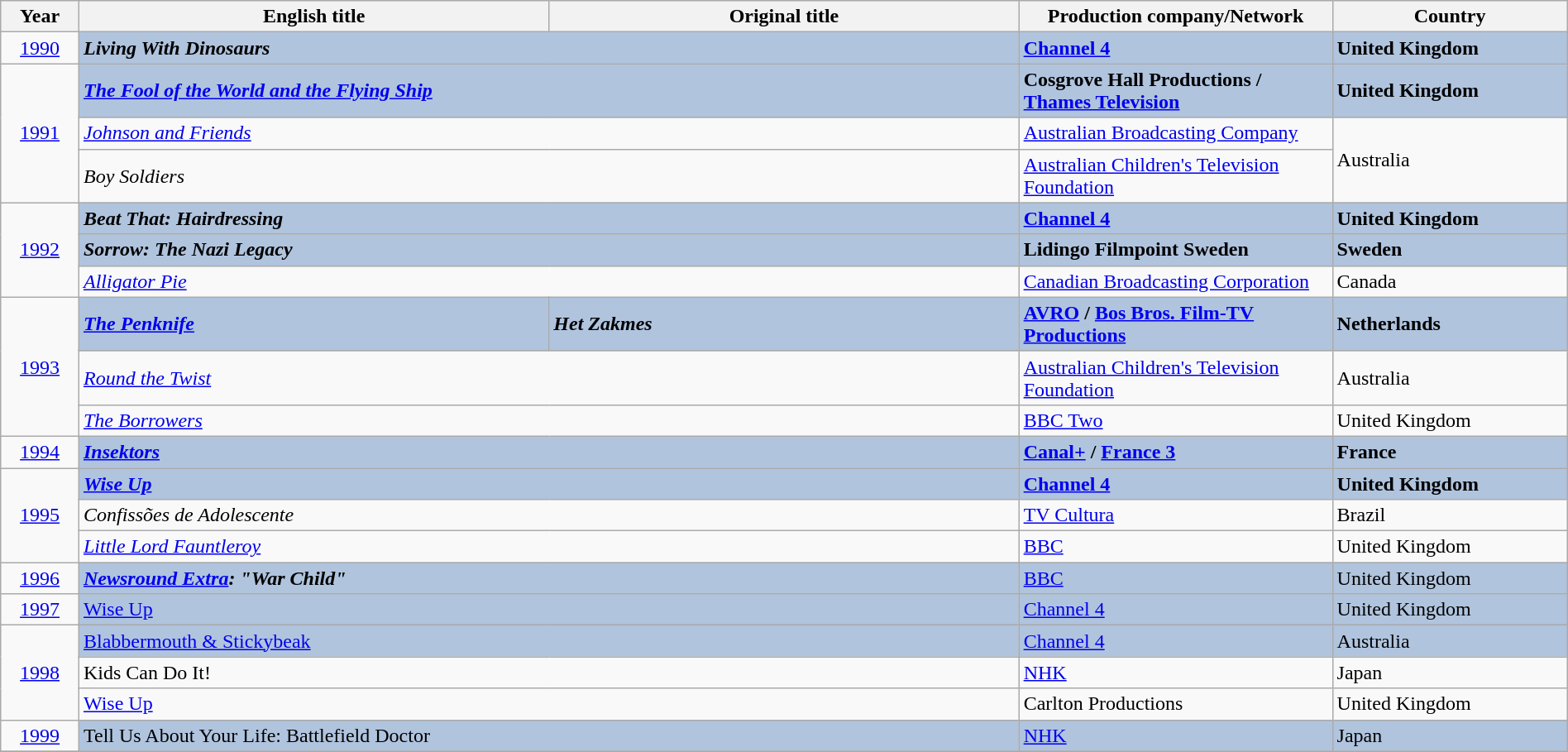<table class="wikitable" width="100%" border="1" cellpadding="5" cellspacing="0">
<tr>
<th width=5%>Year</th>
<th width=30%>English title</th>
<th width=30%>Original title</th>
<th width=20%><strong>Production company/Network</strong></th>
<th width=15%><strong>Country</strong></th>
</tr>
<tr>
<td style="text-align:center;"><a href='#'>1990</a></td>
<td colspan="2" style="background:#B0C4DE;"><strong><em>Living With Dinosaurs</em></strong></td>
<td style="background:#B0C4DE;"><strong><a href='#'>Channel 4</a></strong></td>
<td style="background:#B0C4DE;"><strong>United Kingdom</strong></td>
</tr>
<tr>
<td rowspan="3" style="text-align:center;"><a href='#'>1991</a></td>
<td colspan="2" style="background:#B0C4DE;"><strong><em><a href='#'>The Fool of the World and the Flying Ship</a></em></strong></td>
<td style="background:#B0C4DE;"><strong>Cosgrove Hall Productions / <a href='#'>Thames Television</a></strong></td>
<td style="background:#B0C4DE;"><strong>United Kingdom</strong></td>
</tr>
<tr>
<td colspan="2"><em><a href='#'>Johnson and Friends</a></em></td>
<td><a href='#'>Australian Broadcasting Company</a></td>
<td rowspan="2">Australia</td>
</tr>
<tr>
<td colspan="2"><em>Boy Soldiers</em></td>
<td><a href='#'>Australian Children's Television Foundation</a></td>
</tr>
<tr>
<td rowspan="3" style="text-align:center;"><a href='#'>1992</a><br></td>
<td colspan="2" style="background:#B0C4DE;"><strong><em>Beat That: Hairdressing</em></strong></td>
<td style="background:#B0C4DE;"><strong><a href='#'>Channel 4</a></strong></td>
<td style="background:#B0C4DE;"><strong>United Kingdom</strong></td>
</tr>
<tr>
<td colspan="2" style="background:#B0C4DE;"><strong><em>Sorrow: The Nazi Legacy</em></strong></td>
<td style="background:#B0C4DE;"><strong>Lidingo Filmpoint Sweden</strong></td>
<td style="background:#B0C4DE;"><strong>Sweden</strong></td>
</tr>
<tr>
<td colspan="2"><em><a href='#'>Alligator Pie</a></em></td>
<td><a href='#'>Canadian Broadcasting Corporation</a></td>
<td>Canada</td>
</tr>
<tr>
<td rowspan="3" style="text-align:center;"><a href='#'>1993</a><br></td>
<td style="background:#B0C4DE;"><strong><em><a href='#'>The Penknife</a></em></strong></td>
<td style="background:#B0C4DE;"><strong><em>Het Zakmes</em></strong></td>
<td style="background:#B0C4DE;"><strong><a href='#'>AVRO</a> / <a href='#'>Bos Bros. Film-TV Productions</a></strong></td>
<td style="background:#B0C4DE;"><strong>Netherlands</strong></td>
</tr>
<tr>
<td colspan="2"><em><a href='#'>Round the Twist</a></em></td>
<td><a href='#'>Australian Children's Television Foundation</a></td>
<td>Australia</td>
</tr>
<tr>
<td colspan="2"><em><a href='#'>The Borrowers</a></em></td>
<td><a href='#'>BBC Two</a></td>
<td>United Kingdom</td>
</tr>
<tr>
<td style="text-align:center;"><a href='#'>1994</a></td>
<td colspan="2" style="background:#B0C4DE;"><strong><em><a href='#'>Insektors</a></em></strong></td>
<td style="background:#B0C4DE;"><strong><a href='#'>Canal+</a> / <a href='#'>France 3</a></strong></td>
<td style="background:#B0C4DE;"><strong>France</strong></td>
</tr>
<tr>
<td rowspan="3" style="text-align:center;"><a href='#'>1995</a><br></td>
<td colspan="2" style="background:#B0C4DE;"><strong><em><a href='#'>Wise Up</a></em></strong></td>
<td style="background:#B0C4DE;"><strong><a href='#'>Channel 4</a></strong></td>
<td style="background:#B0C4DE;"><strong>United Kingdom</strong></td>
</tr>
<tr>
<td colspan="2"><em>Confissões de Adolescente</em></td>
<td><a href='#'>TV Cultura</a></td>
<td>Brazil</td>
</tr>
<tr>
<td colspan="2"><em><a href='#'>Little Lord Fauntleroy</a></em></td>
<td><a href='#'>BBC</a></td>
<td>United Kingdom</td>
</tr>
<tr>
<td style="text-align:center;"><a href='#'>1996</a></td>
<td colspan="2" style="background:#B0C4DE;"><strong><em><a href='#'>Newsround Extra</a><em>: "War Child"<strong></td>
<td style="background:#B0C4DE;"></strong><a href='#'>BBC</a><strong></td>
<td style="background:#B0C4DE;"></strong>United Kingdom<strong></td>
</tr>
<tr>
<td style="text-align:center;"><a href='#'>1997</a></td>
<td colspan="2" style="background:#B0C4DE;"></em></strong><a href='#'>Wise Up</a><strong><em></td>
<td style="background:#B0C4DE;"></strong><a href='#'>Channel 4</a><strong></td>
<td style="background:#B0C4DE;"></strong>United Kingdom<strong></td>
</tr>
<tr>
<td rowspan="3" style="text-align:center;"><a href='#'>1998</a><br></td>
<td colspan="2" style="background:#B0C4DE;"></em></strong><a href='#'>Blabbermouth & Stickybeak</a><strong><em></td>
<td style="background:#B0C4DE;"></strong><a href='#'>Channel 4</a><strong></td>
<td style="background:#B0C4DE;"></strong>Australia<strong></td>
</tr>
<tr>
<td colspan="2"></em>Kids Can Do It!<em></td>
<td><a href='#'>NHK</a></td>
<td>Japan</td>
</tr>
<tr>
<td colspan="2"></em><a href='#'>Wise Up</a><em></td>
<td>Carlton Productions</td>
<td>United Kingdom</td>
</tr>
<tr>
<td style="text-align:center;"><a href='#'>1999</a></td>
<td colspan="2" style="background:#B0C4DE;"></em></strong>Tell Us About Your Life: Battlefield Doctor<strong><em></td>
<td style="background:#B0C4DE;"></strong><a href='#'>NHK</a><strong></td>
<td style="background:#B0C4DE;"></strong>Japan<strong></td>
</tr>
<tr>
</tr>
</table>
